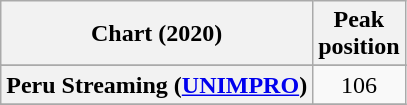<table class="wikitable sortable plainrowheaders" style="text-align:center">
<tr>
<th scope="col">Chart (2020)</th>
<th scope="col">Peak<br>position</th>
</tr>
<tr>
</tr>
<tr>
<th scope="row">Peru Streaming (<a href='#'>UNIMPRO</a>)</th>
<td>106</td>
</tr>
<tr>
</tr>
</table>
